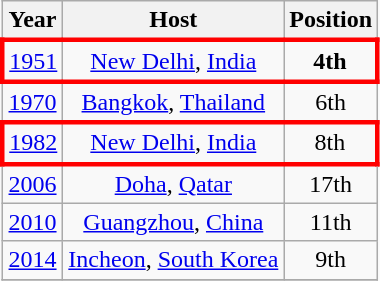<table class="wikitable" style="text-align: center;">
<tr>
<th>Year</th>
<th>Host</th>
<th>Position</th>
</tr>
<tr style="border: 3px solid red">
<td><a href='#'>1951</a></td>
<td> <a href='#'>New Delhi</a>, <a href='#'>India</a></td>
<td><strong>4th</strong></td>
</tr>
<tr>
<td><a href='#'>1970</a></td>
<td> <a href='#'>Bangkok</a>, <a href='#'>Thailand</a></td>
<td>6th</td>
</tr>
<tr style="border: 3px solid red">
<td><a href='#'>1982</a></td>
<td> <a href='#'>New Delhi</a>, <a href='#'>India</a></td>
<td>8th</td>
</tr>
<tr>
<td><a href='#'>2006</a></td>
<td> <a href='#'>Doha</a>, <a href='#'>Qatar</a></td>
<td>17th</td>
</tr>
<tr>
<td><a href='#'>2010</a></td>
<td> <a href='#'>Guangzhou</a>, <a href='#'>China</a></td>
<td>11th</td>
</tr>
<tr>
<td><a href='#'>2014</a></td>
<td> <a href='#'>Incheon</a>, <a href='#'>South Korea</a></td>
<td>9th</td>
</tr>
<tr>
</tr>
</table>
